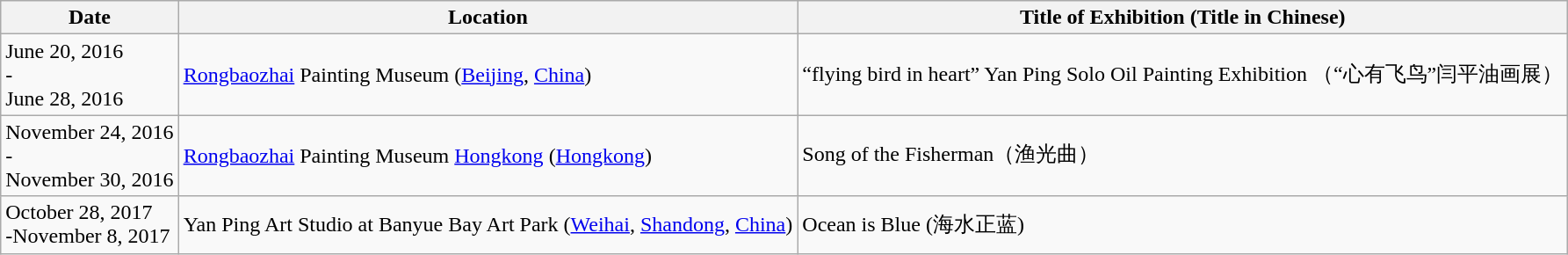<table class="wikitable">
<tr>
<th>Date</th>
<th>Location</th>
<th>Title of Exhibition (Title in Chinese)</th>
</tr>
<tr>
<td>June 20, 2016<br>-<br>June 28, 2016</td>
<td><a href='#'>Rongbaozhai</a> Painting Museum (<a href='#'>Beijing</a>, <a href='#'>China</a>)</td>
<td>“flying bird in heart” Yan Ping Solo Oil Painting Exhibition （“心有飞鸟”闫平油画展）</td>
</tr>
<tr>
<td>November 24, 2016<br>-<br>November 30, 2016</td>
<td><a href='#'>Rongbaozhai</a> Painting Museum <a href='#'>Hongkong</a> (<a href='#'>Hongkong</a>)</td>
<td>Song of the Fisherman（渔光曲）</td>
</tr>
<tr>
<td>October 28, 2017<br>-November 8, 2017</td>
<td>Yan Ping Art Studio at Banyue Bay Art Park (<a href='#'>Weihai</a>, <a href='#'>Shandong</a>, <a href='#'>China</a>)</td>
<td>Ocean is Blue (海水正蓝)</td>
</tr>
</table>
